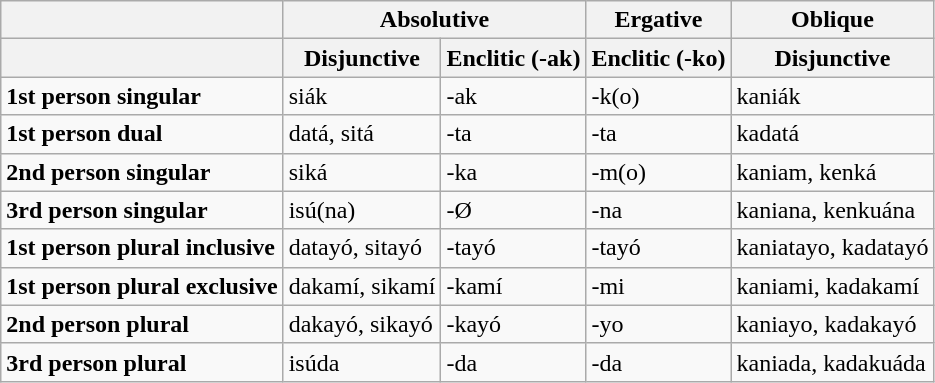<table class="wikitable" style="margin:auto:" align="center">
<tr>
<th></th>
<th colspan="2">Absolutive</th>
<th>Ergative</th>
<th>Oblique</th>
</tr>
<tr>
<th></th>
<th>Disjunctive</th>
<th>Enclitic (-ak)</th>
<th>Enclitic (-ko)</th>
<th>Disjunctive</th>
</tr>
<tr>
<td><strong>1st person singular</strong></td>
<td>siák</td>
<td>-ak</td>
<td>-k(o)</td>
<td>kaniák</td>
</tr>
<tr>
<td><strong>1st person dual</strong></td>
<td>datá, sitá</td>
<td>-ta</td>
<td>-ta</td>
<td>kadatá</td>
</tr>
<tr>
<td><strong>2nd person singular</strong></td>
<td>siká</td>
<td>-ka</td>
<td>-m(o)</td>
<td>kaniam, kenká</td>
</tr>
<tr>
<td><strong>3rd person singular</strong></td>
<td>isú(na)</td>
<td>-Ø</td>
<td>-na</td>
<td>kaniana, kenkuána</td>
</tr>
<tr>
<td><strong>1st person plural inclusive</strong></td>
<td>datayó, sitayó</td>
<td>-tayó</td>
<td>-tayó</td>
<td>kaniatayo, kadatayó</td>
</tr>
<tr>
<td><strong>1st person plural exclusive</strong></td>
<td>dakamí, sikamí</td>
<td>-kamí</td>
<td>-mi</td>
<td>kaniami, kadakamí</td>
</tr>
<tr>
<td><strong>2nd person plural</strong></td>
<td>dakayó, sikayó</td>
<td>-kayó</td>
<td>-yo</td>
<td>kaniayo, kadakayó</td>
</tr>
<tr>
<td><strong>3rd person plural</strong></td>
<td>isúda</td>
<td>-da</td>
<td>-da</td>
<td>kaniada, kadakuáda</td>
</tr>
</table>
